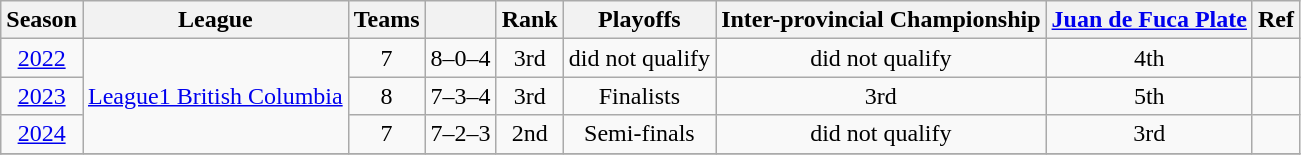<table class="wikitable" style="text-align: center;">
<tr>
<th>Season</th>
<th>League</th>
<th>Teams</th>
<th></th>
<th>Rank</th>
<th>Playoffs</th>
<th>Inter-provincial Championship</th>
<th><a href='#'>Juan de Fuca Plate</a></th>
<th>Ref</th>
</tr>
<tr>
<td><a href='#'>2022</a></td>
<td rowspan="3"><a href='#'>League1 British Columbia</a></td>
<td>7</td>
<td>8–0–4</td>
<td>3rd</td>
<td>did not qualify</td>
<td>did not qualify</td>
<td>4th</td>
<td></td>
</tr>
<tr>
<td><a href='#'>2023</a></td>
<td>8</td>
<td>7–3–4</td>
<td>3rd</td>
<td>Finalists</td>
<td>3rd</td>
<td>5th</td>
<td></td>
</tr>
<tr>
<td><a href='#'>2024</a></td>
<td>7</td>
<td>7–2–3</td>
<td>2nd</td>
<td>Semi-finals</td>
<td>did not qualify</td>
<td>3rd</td>
<td></td>
</tr>
<tr>
</tr>
</table>
